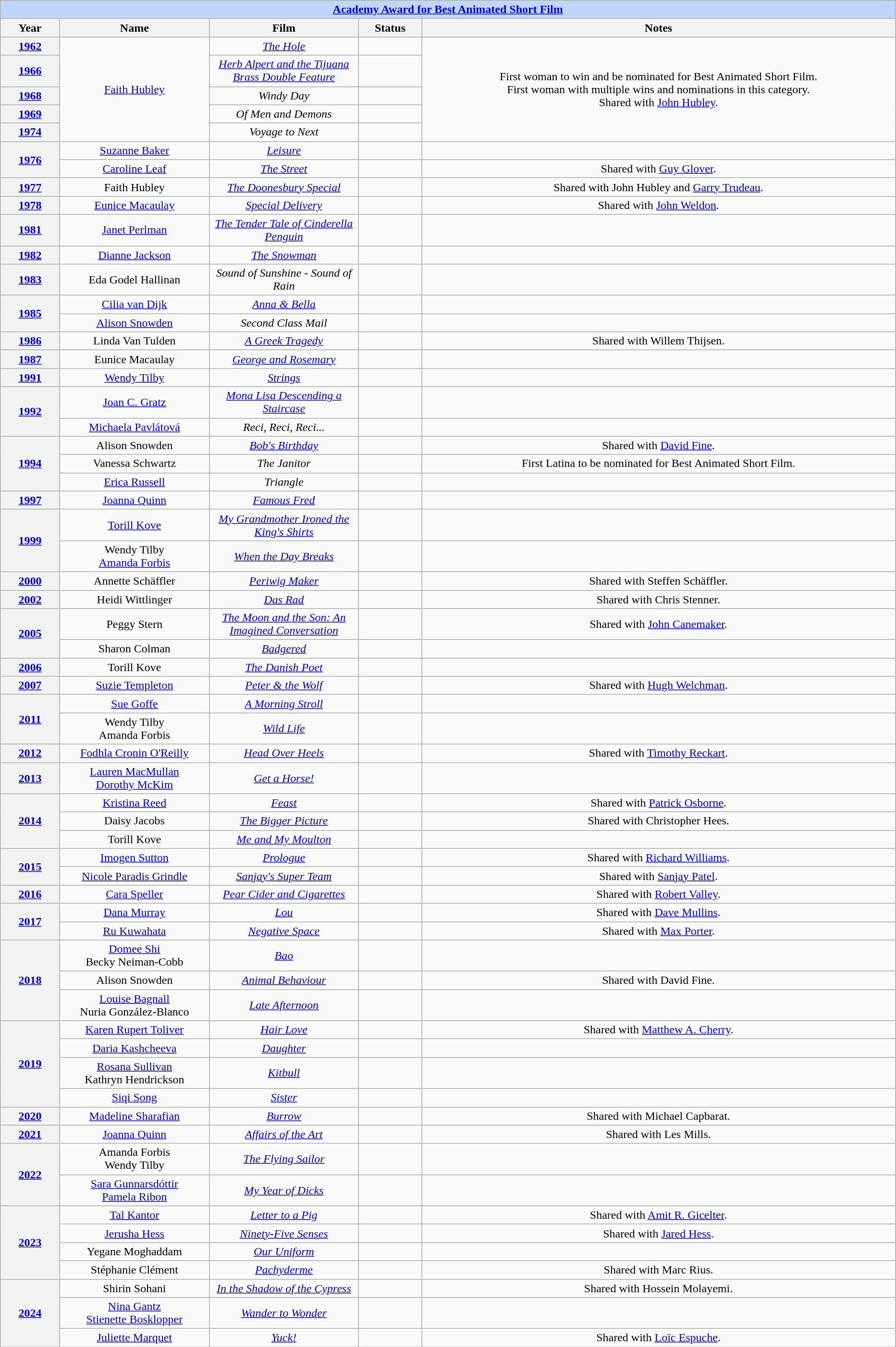<table class="wikitable" style="text-align: center">
<tr ---- bgcolor="#bfd7ff">
<td colspan=5 align=center><strong><a href='#'>Academy Award for Best Animated Short Film</a></strong></td>
</tr>
<tr ---- bgcolor="#ebf5ff">
<th width="075">Year</th>
<th width="200">Name</th>
<th width="200">Film</th>
<th width="080">Status</th>
<th width="650">Notes</th>
</tr>
<tr>
<th><a href='#'>1962</a></th>
<td rowspan="5"><a href='#'>Faith Hubley</a></td>
<td><em><a href='#'>The Hole</a></em></td>
<td></td>
<td rowspan=5>First woman to win and be nominated for Best Animated Short Film.<br>First woman with multiple wins and nominations in this category.<br>Shared with <a href='#'>John Hubley</a>.</td>
</tr>
<tr>
<th><a href='#'>1966</a></th>
<td><em><a href='#'>Herb Alpert and the Tijuana Brass Double Feature</a></em></td>
<td></td>
</tr>
<tr>
<th><a href='#'>1968</a></th>
<td><em>Windy Day</em></td>
<td></td>
</tr>
<tr>
<th><a href='#'>1969</a></th>
<td><em>Of Men and Demons</em></td>
<td></td>
</tr>
<tr>
<th><a href='#'>1974</a></th>
<td><em>Voyage to Next</em></td>
<td></td>
</tr>
<tr>
<th rowspan="2"><a href='#'>1976</a><br></th>
<td><a href='#'>Suzanne Baker</a></td>
<td><em><a href='#'>Leisure</a></em></td>
<td></td>
<td></td>
</tr>
<tr>
<td><a href='#'>Caroline Leaf</a></td>
<td><em><a href='#'>The Street</a></em></td>
<td></td>
<td>Shared with <a href='#'>Guy Glover</a>.</td>
</tr>
<tr>
<th><a href='#'>1977</a></th>
<td>Faith Hubley</td>
<td><em><a href='#'>The Doonesbury Special</a></em></td>
<td></td>
<td>Shared with John Hubley and <a href='#'>Garry Trudeau</a>.</td>
</tr>
<tr>
<th><a href='#'>1978</a></th>
<td><a href='#'>Eunice Macaulay</a></td>
<td><em><a href='#'>Special Delivery</a></em></td>
<td></td>
<td>Shared with <a href='#'>John Weldon</a>.</td>
</tr>
<tr>
<th><a href='#'>1981</a></th>
<td><a href='#'>Janet Perlman</a></td>
<td><em><a href='#'>The Tender Tale of Cinderella Penguin</a></em></td>
<td></td>
<td></td>
</tr>
<tr>
<th><a href='#'>1982</a></th>
<td><a href='#'>Dianne Jackson</a></td>
<td><em><a href='#'>The Snowman</a></em></td>
<td></td>
<td></td>
</tr>
<tr>
<th><a href='#'>1983</a></th>
<td>Eda Godel Hallinan</td>
<td><em>Sound of Sunshine - Sound of Rain</em></td>
<td></td>
<td></td>
</tr>
<tr>
<th rowspan="2"><a href='#'>1985</a></th>
<td><a href='#'>Cilia van Dijk</a></td>
<td><em><a href='#'>Anna & Bella</a></em></td>
<td></td>
<td></td>
</tr>
<tr>
<td><a href='#'>Alison Snowden</a></td>
<td><em>Second Class Mail</em></td>
<td></td>
<td></td>
</tr>
<tr>
<th><a href='#'>1986</a></th>
<td>Linda Van Tulden</td>
<td><em><a href='#'>A Greek Tragedy</a></em></td>
<td></td>
<td>Shared with Willem Thijsen.</td>
</tr>
<tr>
<th><a href='#'>1987</a></th>
<td>Eunice Macaulay</td>
<td><em><a href='#'>George and Rosemary</a></em></td>
<td></td>
<td></td>
</tr>
<tr>
<th><a href='#'>1991</a></th>
<td><a href='#'>Wendy Tilby</a></td>
<td><em><a href='#'>Strings</a></em></td>
<td></td>
<td></td>
</tr>
<tr>
<th rowspan="2"><a href='#'>1992</a></th>
<td><a href='#'>Joan C. Gratz</a></td>
<td><em><a href='#'>Mona Lisa Descending a Staircase</a></em></td>
<td></td>
<td></td>
</tr>
<tr>
<td><a href='#'>Michaela Pavlátová</a></td>
<td><em>Reci, Reci, Reci...</em></td>
<td></td>
<td></td>
</tr>
<tr>
<th rowspan="3"><a href='#'>1994</a></th>
<td>Alison Snowden</td>
<td><em><a href='#'>Bob's Birthday</a></em></td>
<td></td>
<td>Shared with <a href='#'>David Fine</a>.</td>
</tr>
<tr>
<td>Vanessa Schwartz</td>
<td><em>The Janitor</em></td>
<td></td>
<td>First Latina to be nominated for Best Animated Short Film.</td>
</tr>
<tr>
<td><a href='#'>Erica Russell</a></td>
<td><em>Triangle</em></td>
<td></td>
<td></td>
</tr>
<tr>
<th><a href='#'>1997</a></th>
<td><a href='#'>Joanna Quinn</a></td>
<td><em><a href='#'>Famous Fred</a></em></td>
<td></td>
<td></td>
</tr>
<tr>
<th rowspan="2"><a href='#'>1999</a></th>
<td><a href='#'>Torill Kove</a></td>
<td><em><a href='#'>My Grandmother Ironed the King's Shirts</a></em></td>
<td></td>
<td></td>
</tr>
<tr>
<td>Wendy Tilby<br><a href='#'>Amanda Forbis</a></td>
<td><em><a href='#'>When the Day Breaks</a></em></td>
<td></td>
<td></td>
</tr>
<tr>
<th><a href='#'>2000</a></th>
<td>Annette Schäffler</td>
<td><em><a href='#'>Periwig Maker</a></em></td>
<td></td>
<td>Shared with Steffen Schäffler.</td>
</tr>
<tr>
<th><a href='#'>2002</a></th>
<td>Heidi Wittlinger</td>
<td><em><a href='#'>Das Rad</a></em></td>
<td></td>
<td>Shared with Chris Stenner.</td>
</tr>
<tr>
<th rowspan="2"><a href='#'>2005</a></th>
<td>Peggy Stern</td>
<td><em><a href='#'>The Moon and the Son: An Imagined Conversation</a></em></td>
<td></td>
<td>Shared with <a href='#'>John Canemaker</a>.</td>
</tr>
<tr>
<td>Sharon Colman</td>
<td><em><a href='#'>Badgered</a></em></td>
<td></td>
<td></td>
</tr>
<tr>
<th><a href='#'>2006</a></th>
<td>Torill Kove</td>
<td><em><a href='#'>The Danish Poet</a></em></td>
<td></td>
<td></td>
</tr>
<tr>
<th><a href='#'>2007</a></th>
<td><a href='#'>Suzie Templeton</a></td>
<td><em><a href='#'>Peter & the Wolf</a></em></td>
<td></td>
<td>Shared with <a href='#'>Hugh Welchman</a>.</td>
</tr>
<tr>
<th rowspan="2"><a href='#'>2011</a></th>
<td><a href='#'>Sue Goffe</a></td>
<td><em><a href='#'>A Morning Stroll</a></em></td>
<td></td>
<td></td>
</tr>
<tr>
<td>Wendy Tilby<br>Amanda Forbis</td>
<td><em><a href='#'>Wild Life</a></em></td>
<td></td>
<td></td>
</tr>
<tr>
<th><a href='#'>2012</a></th>
<td><a href='#'>Fodhla Cronin O'Reilly</a></td>
<td><em><a href='#'>Head Over Heels</a></em></td>
<td></td>
<td>Shared with <a href='#'>Timothy Reckart</a>.</td>
</tr>
<tr>
<th><a href='#'>2013</a></th>
<td><a href='#'>Lauren MacMullan</a><br><a href='#'>Dorothy McKim</a></td>
<td><em><a href='#'>Get a Horse!</a></em></td>
<td></td>
<td></td>
</tr>
<tr>
<th rowspan="3"><a href='#'>2014</a></th>
<td><a href='#'>Kristina Reed</a></td>
<td><em><a href='#'>Feast</a></em></td>
<td></td>
<td>Shared with <a href='#'>Patrick Osborne</a>.</td>
</tr>
<tr>
<td>Daisy Jacobs</td>
<td><em><a href='#'>The Bigger Picture</a></em></td>
<td></td>
<td>Shared with Christopher Hees.</td>
</tr>
<tr>
<td>Torill Kove</td>
<td><em><a href='#'>Me and My Moulton</a></em></td>
<td></td>
<td></td>
</tr>
<tr>
<th rowspan="2"><a href='#'>2015</a></th>
<td><a href='#'>Imogen Sutton</a></td>
<td><em><a href='#'>Prologue</a></em></td>
<td></td>
<td>Shared with <a href='#'>Richard Williams</a>.</td>
</tr>
<tr>
<td><a href='#'>Nicole Paradis Grindle</a></td>
<td><em><a href='#'>Sanjay's Super Team</a></em></td>
<td></td>
<td>Shared with <a href='#'>Sanjay Patel</a>.</td>
</tr>
<tr>
<th><a href='#'>2016</a></th>
<td><a href='#'>Cara Speller</a></td>
<td><em><a href='#'>Pear Cider and Cigarettes</a></em></td>
<td></td>
<td>Shared with <a href='#'>Robert Valley</a>.</td>
</tr>
<tr>
<th rowspan="2"><a href='#'>2017</a></th>
<td><a href='#'>Dana Murray</a></td>
<td><em><a href='#'>Lou</a></em></td>
<td></td>
<td>Shared with <a href='#'>Dave Mullins</a>.</td>
</tr>
<tr>
<td><a href='#'>Ru Kuwahata</a></td>
<td><em><a href='#'>Negative Space</a></em></td>
<td></td>
<td>Shared with <a href='#'>Max Porter</a>.</td>
</tr>
<tr>
<th rowspan="3"><a href='#'>2018</a></th>
<td><a href='#'>Domee Shi</a><br>Becky Neiman-Cobb</td>
<td><em><a href='#'>Bao</a></em></td>
<td></td>
<td></td>
</tr>
<tr>
<td>Alison Snowden</td>
<td><em><a href='#'>Animal Behaviour</a></em></td>
<td></td>
<td>Shared with David Fine.</td>
</tr>
<tr>
<td><a href='#'>Louise Bagnall</a><br>Nuria González-Blanco</td>
<td><em><a href='#'>Late Afternoon</a></em></td>
<td></td>
<td></td>
</tr>
<tr>
<th rowspan="4"><a href='#'>2019</a></th>
<td><a href='#'>Karen Rupert Toliver</a></td>
<td><em><a href='#'>Hair Love</a></em></td>
<td></td>
<td>Shared with <a href='#'>Matthew A. Cherry</a>.</td>
</tr>
<tr>
<td><a href='#'>Daria Kashcheeva</a></td>
<td><em><a href='#'>Daughter</a></em></td>
<td></td>
<td></td>
</tr>
<tr>
<td><a href='#'>Rosana Sullivan</a><br>Kathryn Hendrickson</td>
<td><em><a href='#'>Kitbull</a></em></td>
<td></td>
<td></td>
</tr>
<tr>
<td><a href='#'>Siqi Song</a></td>
<td><em><a href='#'>Sister</a></em></td>
<td></td>
<td></td>
</tr>
<tr>
<th><a href='#'>2020</a></th>
<td><a href='#'>Madeline Sharafian</a></td>
<td><em><a href='#'>Burrow</a></em></td>
<td></td>
<td>Shared with Michael Capbarat.</td>
</tr>
<tr>
<th><a href='#'>2021</a></th>
<td><a href='#'>Joanna Quinn</a></td>
<td><em><a href='#'>Affairs of the Art</a></em></td>
<td></td>
<td>Shared with Les Mills.</td>
</tr>
<tr>
<th rowspan="2"><a href='#'>2022</a></th>
<td>Amanda Forbis<br>Wendy Tilby</td>
<td><em><a href='#'>The Flying Sailor</a></em></td>
<td></td>
<td></td>
</tr>
<tr>
<td><a href='#'>Sara Gunnarsdóttir</a><br><a href='#'>Pamela Ribon</a></td>
<td><em><a href='#'>My Year of Dicks</a></em></td>
<td></td>
<td></td>
</tr>
<tr>
<th rowspan="4"><a href='#'>2023</a></th>
<td><a href='#'>Tal Kantor</a></td>
<td><em><a href='#'>Letter to a Pig</a></em></td>
<td></td>
<td>Shared with <a href='#'>Amit R. Gicelter</a>.</td>
</tr>
<tr>
<td><a href='#'>Jerusha Hess</a></td>
<td><em><a href='#'>Ninety-Five Senses</a></em></td>
<td></td>
<td>Shared with <a href='#'>Jared Hess</a>.</td>
</tr>
<tr>
<td>Yegane Moghaddam</td>
<td><em><a href='#'>Our Uniform</a></em></td>
<td></td>
<td></td>
</tr>
<tr>
<td>Stéphanie Clément</td>
<td><em><a href='#'>Pachyderme</a></em></td>
<td></td>
<td>Shared with Marc Rius.</td>
</tr>
<tr>
<th rowspan="3"><a href='#'>2024</a></th>
<td>Shirin Sohani</td>
<td><em><a href='#'>In the Shadow of the Cypress</a></em></td>
<td></td>
<td>Shared with Hossein Molayemi.</td>
</tr>
<tr>
<td><a href='#'>Nina Gantz</a><br><a href='#'>Stienette Bosklopper</a></td>
<td><em><a href='#'>Wander to Wonder</a></em></td>
<td></td>
<td></td>
</tr>
<tr>
<td><a href='#'>Juliette Marquet</a></td>
<td><em><a href='#'>Yuck!</a></em></td>
<td></td>
<td>Shared with <a href='#'>Loïc Espuche</a>.</td>
</tr>
</table>
